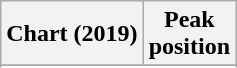<table class="wikitable plainrowheaders sortable" style="text-align:center">
<tr>
<th scope="col">Chart (2019)</th>
<th scope="col">Peak<br>position</th>
</tr>
<tr>
</tr>
<tr>
</tr>
<tr>
</tr>
<tr>
</tr>
</table>
